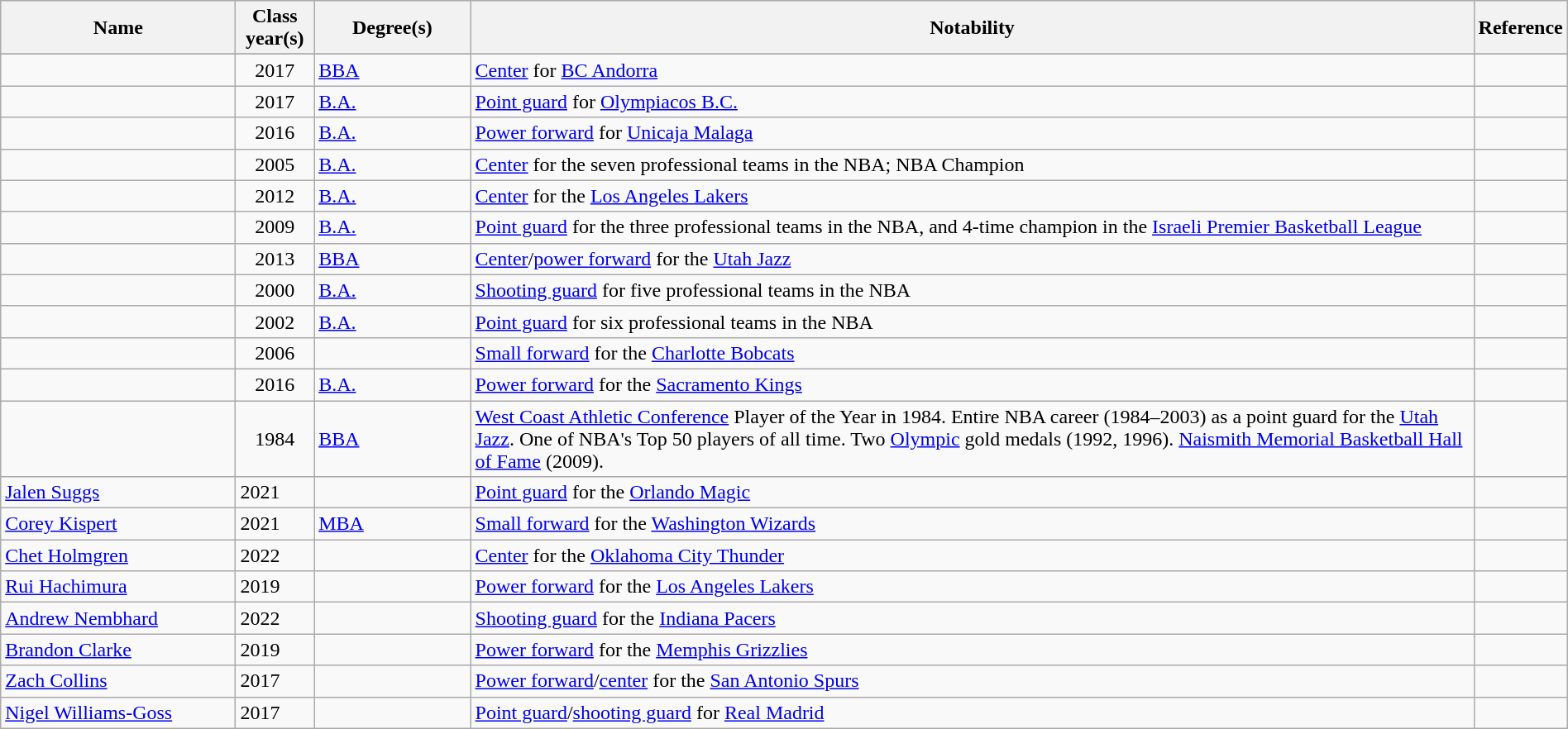<table class="wikitable sortable" style="width:100%">
<tr>
<th style="width:15%;">Name</th>
<th style="width:5%;">Class year(s)</th>
<th style="width:10%;">Degree(s)</th>
<th style="width:*;" class="unsortable">Notability</th>
<th style="width:5%;" class="unsortable">Reference</th>
</tr>
<tr>
</tr>
<tr>
<td></td>
<td style="text-align:center;">2017</td>
<td><a href='#'>BBA</a></td>
<td><a href='#'>Center</a> for <a href='#'>BC Andorra</a></td>
<td style="text-align:center;"></td>
</tr>
<tr>
<td></td>
<td style="text-align:center;">2017</td>
<td><a href='#'>B.A.</a></td>
<td><a href='#'>Point guard</a> for <a href='#'>Olympiacos B.C.</a></td>
<td style="text-align:center;"></td>
</tr>
<tr>
<td></td>
<td style="text-align:center;">2016</td>
<td><a href='#'>B.A.</a></td>
<td><a href='#'>Power forward</a> for <a href='#'>Unicaja Malaga</a></td>
<td style="text-align:center;"></td>
</tr>
<tr>
<td></td>
<td style="text-align:center;">2005</td>
<td><a href='#'>B.A.</a></td>
<td><a href='#'>Center</a> for the seven professional teams in the NBA; NBA Champion</td>
<td style="text-align:center;"></td>
</tr>
<tr>
<td></td>
<td style="text-align:center;">2012</td>
<td><a href='#'>B.A.</a></td>
<td><a href='#'>Center</a> for the <a href='#'>Los Angeles Lakers</a></td>
<td style="text-align:center;"></td>
</tr>
<tr>
<td></td>
<td style="text-align:center;">2009</td>
<td><a href='#'>B.A.</a></td>
<td><a href='#'>Point guard</a> for the three professional teams in the NBA, and 4-time champion in the <a href='#'>Israeli Premier Basketball League</a></td>
<td style="text-align:center;"></td>
</tr>
<tr>
<td></td>
<td style="text-align:center;">2013</td>
<td><a href='#'>BBA</a></td>
<td><a href='#'>Center</a>/<a href='#'>power forward</a> for the <a href='#'>Utah Jazz</a></td>
<td style="text-align:center;"></td>
</tr>
<tr>
<td></td>
<td style="text-align:center;">2000</td>
<td><a href='#'>B.A.</a></td>
<td><a href='#'>Shooting guard</a> for five professional teams in the NBA</td>
<td style="text-align:center;"></td>
</tr>
<tr>
<td></td>
<td style="text-align:center;">2002</td>
<td><a href='#'>B.A.</a></td>
<td><a href='#'>Point guard</a> for six professional teams in the NBA</td>
<td style="text-align:center;"></td>
</tr>
<tr>
<td></td>
<td style="text-align:center;">2006</td>
<td></td>
<td><a href='#'>Small forward</a> for the <a href='#'>Charlotte Bobcats</a></td>
<td style="text-align:center;"></td>
</tr>
<tr>
<td></td>
<td style="text-align:center;">2016</td>
<td><a href='#'>B.A.</a></td>
<td><a href='#'>Power forward</a>  for the <a href='#'>Sacramento Kings</a></td>
<td style="text-align:center;"></td>
</tr>
<tr>
<td></td>
<td style="text-align:center;">1984</td>
<td><a href='#'>BBA</a></td>
<td><a href='#'>West Coast Athletic Conference</a> Player of the Year in 1984. Entire NBA career (1984–2003) as a point guard for the <a href='#'>Utah Jazz</a>. One of NBA's Top 50 players of all time. Two <a href='#'>Olympic</a> gold medals (1992, 1996). <a href='#'>Naismith Memorial Basketball Hall of Fame</a> (2009).</td>
<td style="text-align:center;"></td>
</tr>
<tr>
<td><a href='#'>Jalen Suggs</a></td>
<td>2021</td>
<td></td>
<td><a href='#'>Point guard</a> for the <a href='#'>Orlando Magic</a></td>
<td></td>
</tr>
<tr>
<td><a href='#'>Corey Kispert</a></td>
<td>2021</td>
<td><a href='#'>MBA</a></td>
<td><a href='#'>Small forward</a> for the <a href='#'>Washington Wizards</a></td>
<td></td>
</tr>
<tr>
<td><a href='#'>Chet Holmgren</a></td>
<td>2022</td>
<td></td>
<td><a href='#'>Center</a> for the <a href='#'>Oklahoma City Thunder</a></td>
<td></td>
</tr>
<tr>
<td><a href='#'>Rui Hachimura</a></td>
<td>2019</td>
<td></td>
<td><a href='#'>Power forward</a> for the <a href='#'>Los Angeles Lakers</a></td>
<td></td>
</tr>
<tr>
<td><a href='#'>Andrew Nembhard</a></td>
<td>2022</td>
<td></td>
<td><a href='#'>Shooting guard</a> for the <a href='#'>Indiana Pacers</a></td>
<td></td>
</tr>
<tr>
<td><a href='#'>Brandon Clarke</a></td>
<td>2019</td>
<td></td>
<td><a href='#'>Power forward</a> for the <a href='#'>Memphis Grizzlies</a></td>
<td></td>
</tr>
<tr>
<td><a href='#'>Zach Collins</a></td>
<td>2017</td>
<td></td>
<td><a href='#'>Power forward</a>/<a href='#'>center</a> for the <a href='#'>San Antonio Spurs</a></td>
<td></td>
</tr>
<tr>
<td><a href='#'>Nigel Williams-Goss</a></td>
<td>2017</td>
<td></td>
<td><a href='#'>Point guard</a>/<a href='#'>shooting guard</a> for <a href='#'>Real Madrid</a></td>
<td></td>
</tr>
</table>
